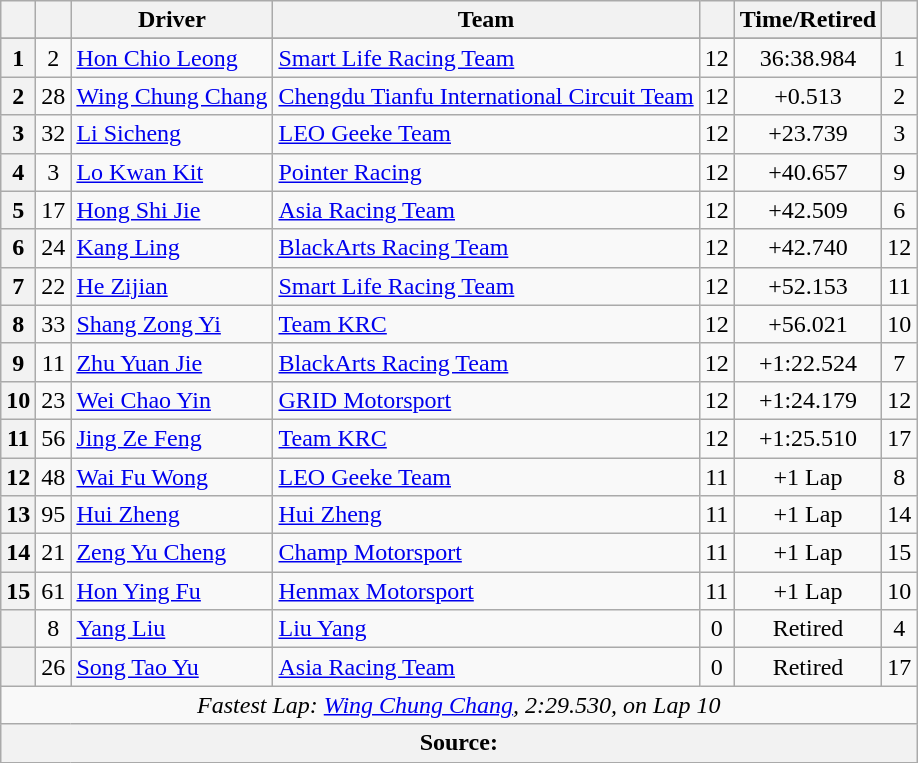<table class="wikitable sortable">
<tr>
<th scope="col"></th>
<th scope="col"></th>
<th scope="col">Driver</th>
<th scope="col">Team</th>
<th scope="col" class="unsortable"></th>
<th scope="col" class="unsortable">Time/Retired</th>
<th scope="col"></th>
</tr>
<tr>
</tr>
<tr>
<th scope="row">1</th>
<td align="center">2</td>
<td data-sort-value="LEO"> <a href='#'>Hon Chio Leong</a></td>
<td><a href='#'>Smart Life Racing Team</a></td>
<td align="center">12</td>
<td align="center">36:38.984</td>
<td align="center">1</td>
</tr>
<tr>
<th scope="row">2</th>
<td align="center">28</td>
<td data-sort-value="CHA"> <a href='#'>Wing Chung Chang</a></td>
<td><a href='#'>Chengdu Tianfu International Circuit Team</a></td>
<td align="center">12</td>
<td align="center">+0.513</td>
<td align="center">2</td>
</tr>
<tr>
<th scope="row">3</th>
<td align="center">32</td>
<td data-sort-value="LI"> <a href='#'>Li Sicheng</a></td>
<td><a href='#'>LEO Geeke Team</a></td>
<td align="center">12</td>
<td align="center">+23.739</td>
<td align="center">3</td>
</tr>
<tr>
<th scope="row">4</th>
<td align="center">3</td>
<td data-sort-value="LO"> <a href='#'>Lo Kwan Kit</a></td>
<td><a href='#'>Pointer Racing</a></td>
<td align="center">12</td>
<td align="center">+40.657</td>
<td align="center">9</td>
</tr>
<tr>
<th scope="row">5</th>
<td align="center">17</td>
<td data-sort-value="HON"> <a href='#'>Hong Shi Jie</a></td>
<td><a href='#'>Asia Racing Team</a></td>
<td align="center">12</td>
<td align="center">+42.509</td>
<td align="center">6</td>
</tr>
<tr>
<th scope="row">6</th>
<td align="center">24</td>
<td data-sort-value="LIN"> <a href='#'>Kang Ling</a></td>
<td><a href='#'>BlackArts Racing Team</a></td>
<td align="center">12</td>
<td align="center">+42.740</td>
<td align="center">12</td>
</tr>
<tr>
<th scope="row">7</th>
<td align="center">22</td>
<td data-sort-value="HE"> <a href='#'>He Zijian</a></td>
<td><a href='#'>Smart Life Racing Team</a></td>
<td align="center">12</td>
<td align="center">+52.153</td>
<td align="center">11</td>
</tr>
<tr>
<th scope="row">8</th>
<td align="center">33</td>
<td data-sort-value="SHA"> <a href='#'>Shang Zong Yi</a></td>
<td><a href='#'>Team KRC</a></td>
<td align="center">12</td>
<td align="center">+56.021</td>
<td align="center">10</td>
</tr>
<tr>
<th scope="row">9</th>
<td align="center">11</td>
<td data-sort-value="ZHU"> <a href='#'>Zhu Yuan Jie</a></td>
<td><a href='#'>BlackArts Racing Team</a></td>
<td align="center">12</td>
<td align="center">+1:22.524</td>
<td align="center">7</td>
</tr>
<tr>
<th scope="row">10</th>
<td align="center">23</td>
<td data-sort-value="WEI"> <a href='#'>Wei Chao Yin</a></td>
<td><a href='#'>GRID Motorsport</a></td>
<td align="center">12</td>
<td align="center">+1:24.179</td>
<td align="center">12</td>
</tr>
<tr>
<th scope="row">11</th>
<td align="center">56</td>
<td data-sort-value="JIN"> <a href='#'>Jing Ze Feng</a></td>
<td><a href='#'>Team KRC</a></td>
<td align="center">12</td>
<td align="center">+1:25.510</td>
<td align="center">17</td>
</tr>
<tr>
<th scope="row">12</th>
<td align="center">48</td>
<td data-sort-value="WON"> <a href='#'>Wai Fu Wong</a></td>
<td><a href='#'>LEO Geeke Team</a></td>
<td align="center">11</td>
<td align="center">+1 Lap</td>
<td align="center">8</td>
</tr>
<tr>
<th scope="row">13</th>
<td align="center">95</td>
<td data-sort-value="ZHE"> <a href='#'>Hui Zheng</a></td>
<td><a href='#'>Hui Zheng</a></td>
<td align="center">11</td>
<td align="center">+1 Lap</td>
<td align="center">14</td>
</tr>
<tr>
<th scope="row">14</th>
<td align="center">21</td>
<td data-sort-value="ZEN"> <a href='#'>Zeng Yu Cheng</a></td>
<td><a href='#'>Champ Motorsport</a></td>
<td align="center">11</td>
<td align="center">+1 Lap</td>
<td align="center">15</td>
</tr>
<tr>
<th scope="row">15</th>
<td align="center">61</td>
<td data-sort-value="HON"> <a href='#'>Hon Ying Fu</a></td>
<td><a href='#'>Henmax Motorsport</a></td>
<td align="center">11</td>
<td align="center">+1 Lap</td>
<td align="center">10</td>
</tr>
<tr>
<th scope="row" data-sort-value=16></th>
<td align="center">8</td>
<td data-sort-value="LIU"> <a href='#'>Yang Liu</a></td>
<td><a href='#'>Liu Yang</a></td>
<td align="center">0</td>
<td align="center">Retired</td>
<td align="center">4</td>
</tr>
<tr>
<th scope="row" data-sort-value=17></th>
<td align="center">26</td>
<td data-sort-value="YU"> <a href='#'>Song Tao Yu</a></td>
<td><a href='#'>Asia Racing Team</a></td>
<td align="center">0</td>
<td align="center">Retired</td>
<td align="center">17</td>
</tr>
<tr class="sortbottom">
<td align=center colspan=7><em>Fastest Lap: <a href='#'>Wing Chung Chang</a>, 2:29.530,  on Lap 10</em></td>
</tr>
<tr class="sortbottom">
<th colspan=7 align="center">Source:</th>
</tr>
</table>
